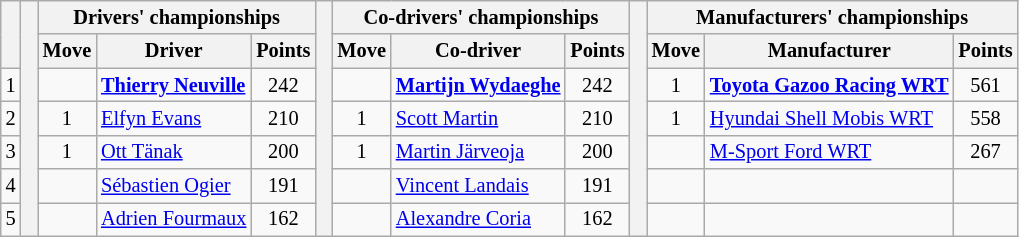<table class="wikitable" style="font-size:85%;">
<tr>
<th rowspan="2"></th>
<th rowspan="7" style="width:5px;"></th>
<th colspan="3">Drivers' championships</th>
<th rowspan="7" style="width:5px;"></th>
<th colspan="3" nowrap>Co-drivers' championships</th>
<th rowspan="7" style="width:5px;"></th>
<th colspan="3" nowrap>Manufacturers' championships</th>
</tr>
<tr>
<th>Move</th>
<th>Driver</th>
<th>Points</th>
<th>Move</th>
<th>Co-driver</th>
<th>Points</th>
<th>Move</th>
<th>Manufacturer</th>
<th>Points</th>
</tr>
<tr>
<td align="center">1</td>
<td align="center"></td>
<td><strong><a href='#'>Thierry Neuville</a></strong></td>
<td align="center">242</td>
<td align="center"></td>
<td><strong><a href='#'>Martijn Wydaeghe</a></strong></td>
<td align="center">242</td>
<td align="center"> 1</td>
<td><strong><a href='#'>Toyota Gazoo Racing WRT</a></strong></td>
<td align="center">561</td>
</tr>
<tr>
<td align="center">2</td>
<td align="center"> 1</td>
<td><a href='#'>Elfyn Evans</a></td>
<td align="center">210</td>
<td align="center"> 1</td>
<td><a href='#'>Scott Martin</a></td>
<td align="center">210</td>
<td align="center"> 1</td>
<td><a href='#'>Hyundai Shell Mobis WRT</a></td>
<td align="center">558</td>
</tr>
<tr>
<td align="center">3</td>
<td align="center"> 1</td>
<td><a href='#'>Ott Tänak</a></td>
<td align="center">200</td>
<td align="center"> 1</td>
<td><a href='#'>Martin Järveoja</a></td>
<td align="center">200</td>
<td align="center"></td>
<td><a href='#'>M-Sport Ford WRT</a></td>
<td align="center">267</td>
</tr>
<tr>
<td align="center">4</td>
<td align="center"></td>
<td><a href='#'>Sébastien Ogier</a></td>
<td align="center">191</td>
<td align="center"></td>
<td><a href='#'>Vincent Landais</a></td>
<td align="center">191</td>
<td></td>
<td></td>
<td></td>
</tr>
<tr>
<td align="center">5</td>
<td align="center"></td>
<td><a href='#'>Adrien Fourmaux</a></td>
<td align="center">162</td>
<td align="center"></td>
<td><a href='#'>Alexandre Coria</a></td>
<td align="center">162</td>
<td></td>
<td></td>
<td></td>
</tr>
</table>
